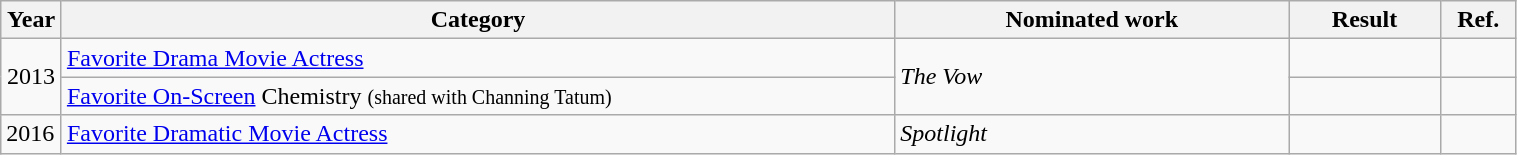<table class="wikitable" style="width:80%;">
<tr>
<th style="width:4%;">Year</th>
<th style="width:55%;">Category</th>
<th style="width:26%;">Nominated work</th>
<th style="width:10%;">Result</th>
<th width=5%>Ref.</th>
</tr>
<tr>
<td align="center" rowspan=2>2013</td>
<td><a href='#'>Favorite Drama Movie Actress</a></td>
<td rowspan=2><em>The Vow</em></td>
<td></td>
<td></td>
</tr>
<tr>
<td><a href='#'>Favorite On-Screen</a> Chemistry <small>(shared with Channing Tatum)</small></td>
<td></td>
<td></td>
</tr>
<tr>
<td>2016</td>
<td><a href='#'>Favorite Dramatic Movie Actress</a></td>
<td><em>Spotlight</em></td>
<td></td>
<td></td>
</tr>
</table>
